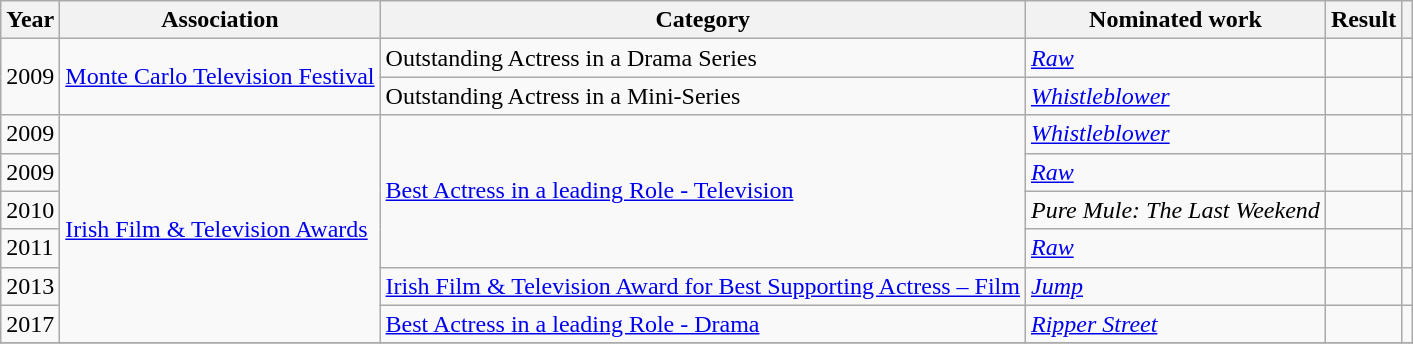<table class="wikitable">
<tr>
<th>Year</th>
<th>Association</th>
<th>Category</th>
<th>Nominated work</th>
<th>Result</th>
<th></th>
</tr>
<tr>
<td rowspan=2>2009</td>
<td rowspan=2><a href='#'>Monte Carlo Television Festival</a></td>
<td>Outstanding Actress in a Drama Series</td>
<td><em><a href='#'>Raw</a></em></td>
<td></td>
<td></td>
</tr>
<tr>
<td>Outstanding Actress in a Mini-Series</td>
<td><em><a href='#'>Whistleblower</a></em></td>
<td></td>
<td></td>
</tr>
<tr>
<td>2009</td>
<td rowspan=6><a href='#'>Irish Film & Television Awards</a></td>
<td rowspan=4><a href='#'>Best Actress in a leading Role - Television</a></td>
<td><em><a href='#'>Whistleblower</a></em></td>
<td></td>
<td></td>
</tr>
<tr>
<td>2009</td>
<td><em><a href='#'>Raw</a></em></td>
<td></td>
<td></td>
</tr>
<tr>
<td>2010</td>
<td><em>Pure Mule: The Last Weekend</em></td>
<td></td>
<td></td>
</tr>
<tr>
<td>2011</td>
<td><em><a href='#'>Raw</a></em></td>
<td></td>
<td></td>
</tr>
<tr>
<td>2013</td>
<td><a href='#'>Irish Film & Television Award for Best Supporting Actress – Film</a></td>
<td><em><a href='#'>Jump</a></em></td>
<td></td>
<td></td>
</tr>
<tr>
<td>2017</td>
<td><a href='#'>Best Actress in a leading Role - Drama</a></td>
<td><em><a href='#'>Ripper Street</a></em></td>
<td></td>
<td></td>
</tr>
<tr>
</tr>
</table>
